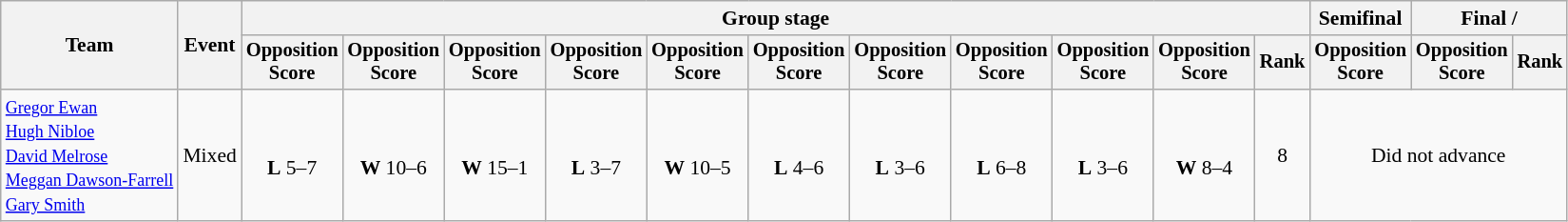<table class=wikitable style="font-size:90%">
<tr>
<th rowspan=2>Team</th>
<th rowspan=2>Event</th>
<th colspan=11>Group stage</th>
<th>Semifinal</th>
<th colspan=2>Final / </th>
</tr>
<tr style="font-size:95%">
<th>Opposition<br>Score</th>
<th>Opposition<br>Score</th>
<th>Opposition<br>Score</th>
<th>Opposition<br>Score</th>
<th>Opposition<br>Score</th>
<th>Opposition<br>Score</th>
<th>Opposition<br>Score</th>
<th>Opposition<br>Score</th>
<th>Opposition<br>Score</th>
<th>Opposition<br>Score</th>
<th>Rank</th>
<th>Opposition<br>Score</th>
<th>Opposition<br>Score</th>
<th>Rank</th>
</tr>
<tr align="center">
<td align="left"><small><a href='#'>Gregor Ewan</a><br><a href='#'>Hugh Nibloe</a><br><a href='#'>David Melrose</a><br><a href='#'>Meggan Dawson-Farrell</a><br><a href='#'>Gary Smith</a></small></td>
<td>Mixed</td>
<td><br><strong>L</strong> 5–7</td>
<td><br><strong>W</strong> 10–6</td>
<td><br><strong>W</strong> 15–1</td>
<td><br><strong>L</strong> 3–7</td>
<td><br><strong>W</strong> 10–5</td>
<td><br><strong>L</strong> 4–6</td>
<td><br><strong>L</strong> 3–6</td>
<td><br><strong>L</strong> 6–8</td>
<td><br><strong>L</strong> 3–6</td>
<td><br><strong>W</strong> 8–4</td>
<td>8</td>
<td colspan=3>Did not advance</td>
</tr>
</table>
